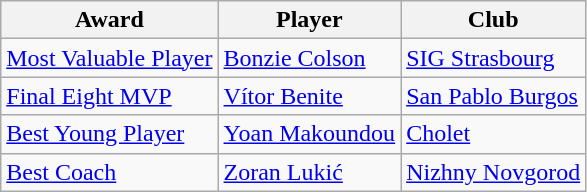<table class="wikitable">
<tr>
<th>Award</th>
<th>Player</th>
<th>Club</th>
</tr>
<tr>
<td><a href='#'>Most Valuable Player</a></td>
<td> <a href='#'>Bonzie Colson</a></td>
<td> <a href='#'>SIG Strasbourg</a></td>
</tr>
<tr>
<td><a href='#'>Final Eight MVP</a></td>
<td> <a href='#'>Vítor Benite</a></td>
<td> <a href='#'>San Pablo Burgos</a></td>
</tr>
<tr>
<td><a href='#'>Best Young Player</a></td>
<td> <a href='#'>Yoan Makoundou</a></td>
<td> <a href='#'>Cholet</a></td>
</tr>
<tr>
<td><a href='#'>Best Coach</a></td>
<td> <a href='#'>Zoran Lukić</a></td>
<td> <a href='#'>Nizhny Novgorod</a></td>
</tr>
</table>
